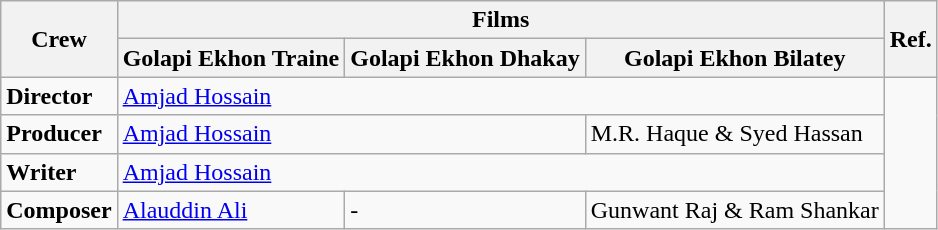<table class="wikitable">
<tr>
<th rowspan="2">Crew</th>
<th colspan="3">Films</th>
<th rowspan="2">Ref.</th>
</tr>
<tr>
<th>Golapi Ekhon Traine</th>
<th>Golapi Ekhon Dhakay</th>
<th>Golapi Ekhon Bilatey</th>
</tr>
<tr>
<td><strong>Director</strong></td>
<td colspan="3"><a href='#'>Amjad Hossain</a></td>
<td rowspan="4"></td>
</tr>
<tr>
<td><strong>Producer</strong></td>
<td colspan="2"><a href='#'>Amjad Hossain</a></td>
<td>M.R. Haque & Syed Hassan</td>
</tr>
<tr>
<td><strong>Writer</strong></td>
<td colspan="3"><a href='#'>Amjad Hossain</a></td>
</tr>
<tr>
<td><strong>Composer</strong></td>
<td><a href='#'>Alauddin Ali</a></td>
<td>-</td>
<td>Gunwant Raj & Ram Shankar</td>
</tr>
</table>
